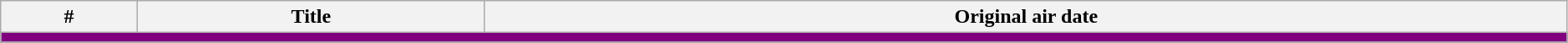<table class="wikitable" width="99%">
<tr>
<th>#</th>
<th>Title</th>
<th>Original air date</th>
</tr>
<tr>
<td colspan="5" bgcolor="#800080"></td>
</tr>
<tr>
</tr>
</table>
